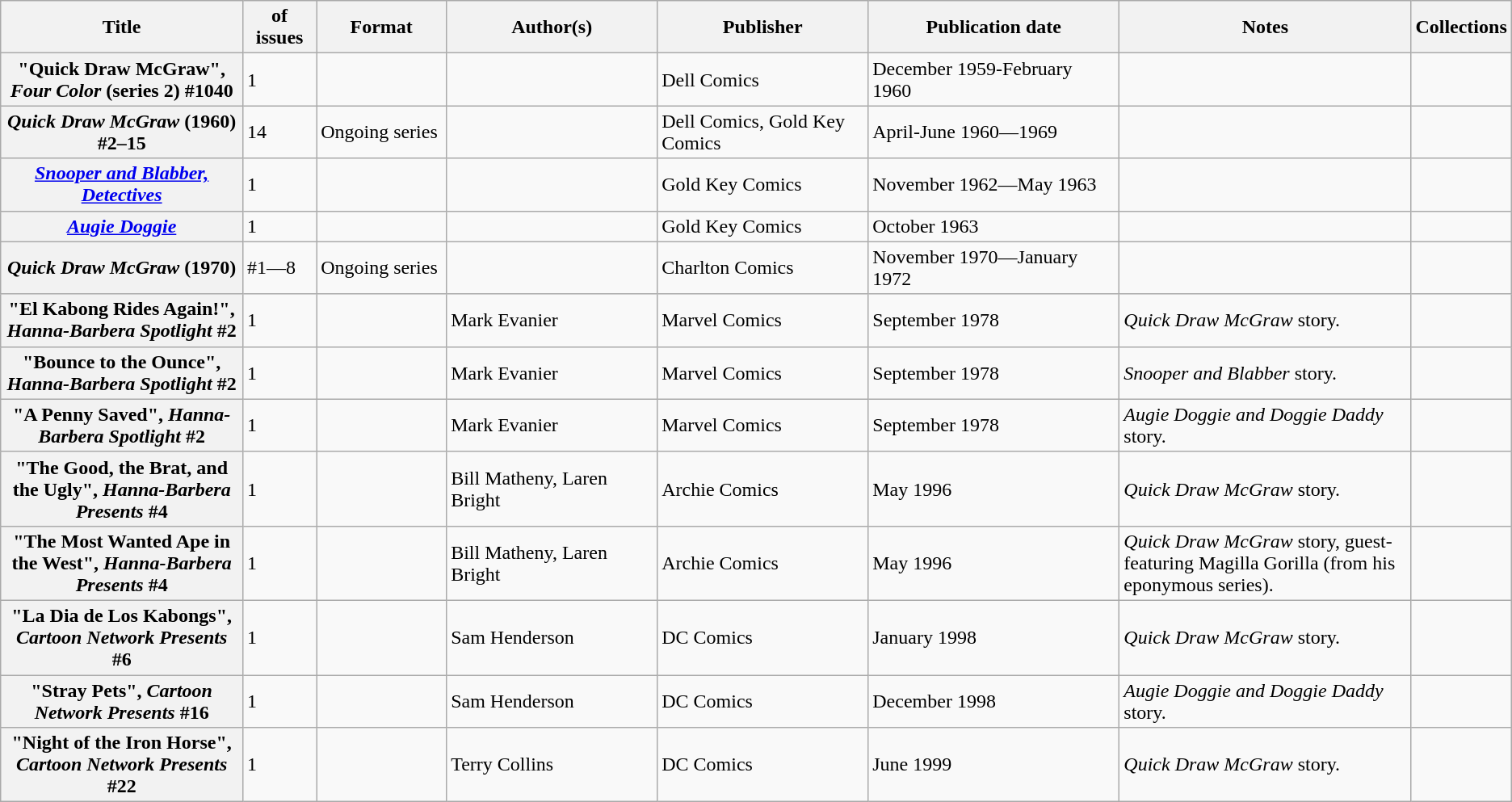<table class="wikitable">
<tr>
<th>Title</th>
<th style="width:40pt"> of issues</th>
<th style="width:75pt">Format</th>
<th style="width:125pt">Author(s)</th>
<th style="width:125pt">Publisher</th>
<th style="width:150pt">Publication date</th>
<th style="width:175pt">Notes</th>
<th>Collections</th>
</tr>
<tr>
<th>"Quick Draw McGraw", <em>Four Color</em> (series 2) #1040</th>
<td>1</td>
<td></td>
<td></td>
<td>Dell Comics</td>
<td>December 1959-February 1960</td>
<td></td>
<td></td>
</tr>
<tr>
<th><em>Quick Draw McGraw</em> (1960) #2–15</th>
<td>14</td>
<td>Ongoing series</td>
<td></td>
<td>Dell Comics, Gold Key Comics</td>
<td>April-June 1960—1969</td>
<td></td>
<td></td>
</tr>
<tr>
<th><em><a href='#'>Snooper and Blabber, Detectives</a></em></th>
<td>1</td>
<td></td>
<td></td>
<td>Gold Key Comics</td>
<td>November 1962—May 1963</td>
<td></td>
<td></td>
</tr>
<tr>
<th><em><a href='#'>Augie Doggie</a></em></th>
<td>1</td>
<td></td>
<td></td>
<td>Gold Key Comics</td>
<td>October 1963</td>
<td></td>
<td></td>
</tr>
<tr>
<th><em>Quick Draw McGraw</em> (1970)</th>
<td>#1—8</td>
<td>Ongoing series</td>
<td></td>
<td>Charlton Comics</td>
<td>November 1970—January 1972</td>
<td></td>
<td></td>
</tr>
<tr>
<th>"El Kabong Rides Again!", <em>Hanna-Barbera Spotlight</em> #2</th>
<td>1</td>
<td></td>
<td>Mark Evanier</td>
<td>Marvel Comics</td>
<td>September 1978</td>
<td><em>Quick Draw McGraw</em> story.</td>
<td></td>
</tr>
<tr>
<th>"Bounce to the Ounce", <em>Hanna-Barbera Spotlight</em> #2</th>
<td>1</td>
<td></td>
<td>Mark Evanier</td>
<td>Marvel Comics</td>
<td>September 1978</td>
<td><em>Snooper and Blabber</em> story.</td>
<td></td>
</tr>
<tr>
<th>"A Penny Saved", <em>Hanna-Barbera Spotlight</em> #2</th>
<td>1</td>
<td></td>
<td>Mark Evanier</td>
<td>Marvel Comics</td>
<td>September 1978</td>
<td><em>Augie Doggie and Doggie Daddy</em> story.</td>
<td></td>
</tr>
<tr>
<th>"The Good, the Brat, and the Ugly", <em>Hanna-Barbera Presents</em> #4</th>
<td>1</td>
<td></td>
<td>Bill Matheny, Laren Bright</td>
<td>Archie Comics</td>
<td>May 1996</td>
<td><em>Quick Draw McGraw</em> story.</td>
<td></td>
</tr>
<tr>
<th>"The Most Wanted Ape in the West", <em>Hanna-Barbera Presents</em> #4</th>
<td>1</td>
<td></td>
<td>Bill Matheny, Laren Bright</td>
<td>Archie Comics</td>
<td>May 1996</td>
<td><em>Quick Draw McGraw</em> story, guest-featuring Magilla Gorilla (from his eponymous series).</td>
<td></td>
</tr>
<tr>
<th>"La Dia de Los Kabongs", <em>Cartoon Network Presents</em> #6</th>
<td>1</td>
<td></td>
<td>Sam Henderson</td>
<td>DC Comics</td>
<td>January 1998</td>
<td><em>Quick Draw McGraw</em> story.</td>
<td></td>
</tr>
<tr>
<th>"Stray Pets", <em>Cartoon Network Presents</em> #16</th>
<td>1</td>
<td></td>
<td>Sam Henderson</td>
<td>DC Comics</td>
<td>December 1998</td>
<td><em>Augie Doggie and Doggie Daddy</em> story.</td>
<td></td>
</tr>
<tr>
<th>"Night of the Iron Horse", <em>Cartoon Network Presents</em> #22</th>
<td>1</td>
<td></td>
<td>Terry Collins</td>
<td>DC Comics</td>
<td>June 1999</td>
<td><em>Quick Draw McGraw</em> story.</td>
<td></td>
</tr>
</table>
